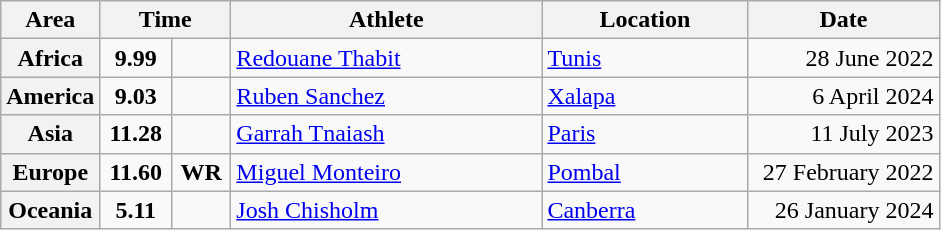<table class="wikitable">
<tr>
<th width="45">Area</th>
<th width="80" colspan="2">Time</th>
<th width="200">Athlete</th>
<th width="130">Location</th>
<th width="120">Date</th>
</tr>
<tr>
<th>Africa</th>
<td align=center><strong>9.99 </strong></td>
<td align=center></td>
<td> <a href='#'>Redouane Thabit</a></td>
<td> <a href='#'>Tunis</a></td>
<td align=right>28 June 2022</td>
</tr>
<tr>
<th>America</th>
<td align=center><strong>9.03 </strong></td>
<td align=center></td>
<td> <a href='#'>Ruben Sanchez</a></td>
<td> <a href='#'>Xalapa</a></td>
<td align=right>6 April 2024</td>
</tr>
<tr>
<th>Asia</th>
<td align=center><strong>11.28 </strong></td>
<td align=center></td>
<td> <a href='#'>Garrah Tnaiash</a></td>
<td> <a href='#'>Paris</a></td>
<td align=right>11 July 2023</td>
</tr>
<tr>
<th>Europe</th>
<td align=center><strong>11.60</strong></td>
<td align=center><strong>WR</strong></td>
<td> <a href='#'>Miguel Monteiro</a></td>
<td> <a href='#'>Pombal</a></td>
<td align=right>27 February 2022</td>
</tr>
<tr>
<th>Oceania</th>
<td align=center><strong>5.11 </strong></td>
<td align=center></td>
<td> <a href='#'>Josh Chisholm</a></td>
<td> <a href='#'>Canberra</a></td>
<td align=right>26 January 2024</td>
</tr>
</table>
